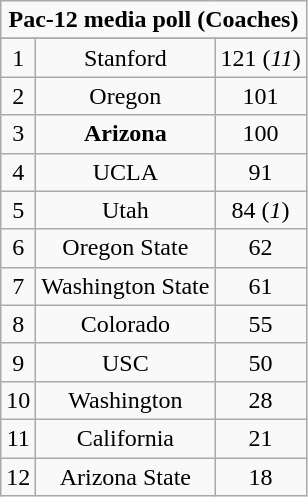<table class="wikitable" style="display: inline-table;">
<tr>
<td align="center" Colspan="3"><strong>Pac-12 media poll (Coaches)</strong></td>
</tr>
<tr align="center">
</tr>
<tr align="center">
<td>1</td>
<td ! style=>Stanford</td>
<td>121 (<em>11</em>)</td>
</tr>
<tr align="center">
<td>2</td>
<td ! style=>Oregon</td>
<td>101</td>
</tr>
<tr align="center">
<td>3</td>
<td ! style=><strong>Arizona</strong></td>
<td>100</td>
</tr>
<tr align="center">
<td>4</td>
<td ! style=>UCLA</td>
<td>91</td>
</tr>
<tr align="center">
<td>5</td>
<td ! style=>Utah</td>
<td>84 (<em>1</em>)</td>
</tr>
<tr align="center">
<td>6</td>
<td ! style=>Oregon State</td>
<td>62</td>
</tr>
<tr align="center">
<td>7</td>
<td ! style=>Washington State</td>
<td>61</td>
</tr>
<tr align="center">
<td>8</td>
<td ! style=>Colorado</td>
<td>55</td>
</tr>
<tr align="center">
<td>9</td>
<td ! style=>USC</td>
<td>50</td>
</tr>
<tr align="center">
<td>10</td>
<td ! style=>Washington</td>
<td>28</td>
</tr>
<tr align="center">
<td>11</td>
<td ! style=>California</td>
<td>21</td>
</tr>
<tr align="center">
<td>12</td>
<td ! style=>Arizona State</td>
<td>18</td>
</tr>
</table>
